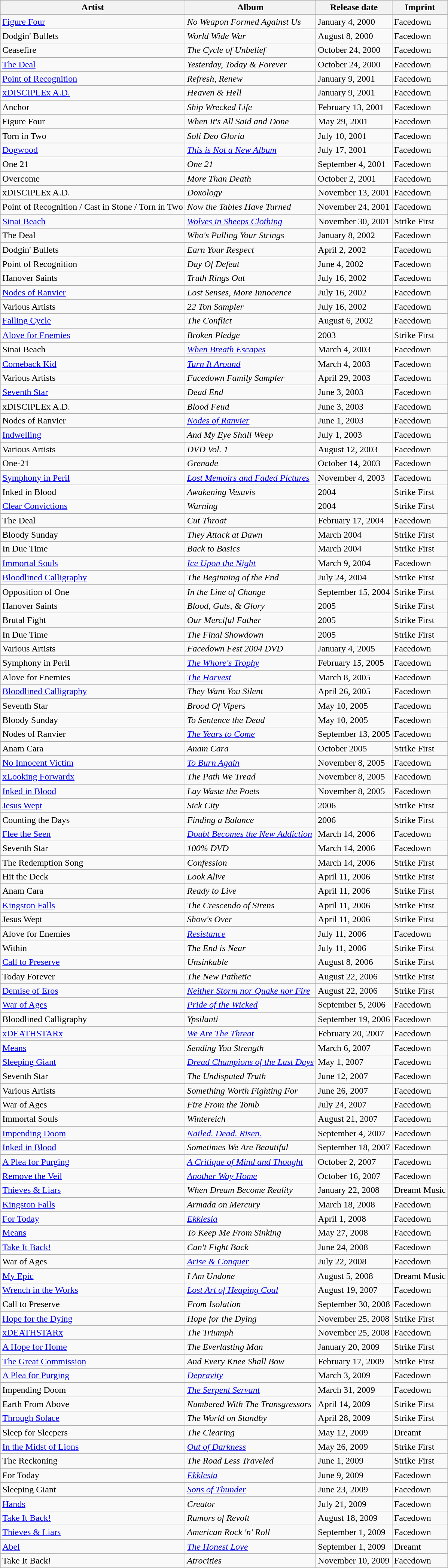<table class="wikitable sortable">
<tr>
<th scope="col">Artist</th>
<th scope="col">Album</th>
<th scope="col"  style=white-space:nowrap>Release date</th>
<th scope="col" class="unsortable">Imprint</th>
</tr>
<tr>
<td><a href='#'>Figure Four</a></td>
<td><em>No Weapon Formed Against Us</em></td>
<td>January 4, 2000</td>
<td>Facedown</td>
</tr>
<tr>
<td>Dodgin' Bullets</td>
<td><em>World Wide War</em></td>
<td>August 8, 2000</td>
<td>Facedown</td>
</tr>
<tr>
<td>Ceasefire</td>
<td><em>The Cycle of Unbelief</em></td>
<td>October 24, 2000</td>
<td>Facedown</td>
</tr>
<tr>
<td><a href='#'>The Deal</a></td>
<td><em>Yesterday, Today & Forever</em></td>
<td>October 24, 2000</td>
<td>Facedown</td>
</tr>
<tr>
<td><a href='#'>Point of Recognition</a></td>
<td><em>Refresh, Renew</em></td>
<td>January 9, 2001</td>
<td>Facedown</td>
</tr>
<tr>
<td><a href='#'>xDISCIPLEx A.D.</a></td>
<td><em>Heaven & Hell</em></td>
<td>January 9, 2001</td>
<td>Facedown</td>
</tr>
<tr>
<td>Anchor</td>
<td><em>Ship Wrecked Life</em></td>
<td>February 13, 2001</td>
<td>Facedown</td>
</tr>
<tr>
<td>Figure Four</td>
<td><em>When It's All Said and Done</em></td>
<td>May 29, 2001</td>
<td>Facedown</td>
</tr>
<tr>
<td>Torn in Two</td>
<td><em>Soli Deo Gloria</em></td>
<td>July 10, 2001</td>
<td>Facedown</td>
</tr>
<tr>
<td><a href='#'>Dogwood</a></td>
<td><em><a href='#'>This is Not a New Album</a></em></td>
<td>July 17, 2001</td>
<td>Facedown</td>
</tr>
<tr>
<td>One 21</td>
<td><em>One 21</em></td>
<td>September 4, 2001</td>
<td>Facedown</td>
</tr>
<tr>
<td>Overcome</td>
<td><em>More Than Death</em></td>
<td>October 2, 2001</td>
<td>Facedown</td>
</tr>
<tr>
<td>xDISCIPLEx A.D.</td>
<td><em>Doxology</em></td>
<td>November 13, 2001</td>
<td>Facedown</td>
</tr>
<tr>
<td>Point of Recognition / Cast in Stone / Torn in Two</td>
<td><em>Now the Tables Have Turned</em></td>
<td>November 24, 2001</td>
<td>Facedown</td>
</tr>
<tr>
<td><a href='#'>Sinai Beach</a></td>
<td><em><a href='#'>Wolves in Sheeps Clothing</a></em></td>
<td>November 30, 2001</td>
<td>Strike First</td>
</tr>
<tr>
<td>The Deal</td>
<td><em>Who's Pulling Your Strings</em></td>
<td>January 8, 2002</td>
<td>Facedown</td>
</tr>
<tr>
<td>Dodgin' Bullets</td>
<td><em>Earn Your Respect</em></td>
<td>April 2, 2002</td>
<td>Facedown</td>
</tr>
<tr>
<td>Point of Recognition</td>
<td><em>Day Of Defeat</em></td>
<td>June 4, 2002</td>
<td>Facedown</td>
</tr>
<tr>
<td>Hanover Saints</td>
<td><em>Truth Rings Out</em></td>
<td>July 16, 2002</td>
<td>Facedown</td>
</tr>
<tr>
<td><a href='#'>Nodes of Ranvier</a></td>
<td><em>Lost Senses, More Innocence</em></td>
<td>July 16, 2002</td>
<td>Facedown</td>
</tr>
<tr>
<td>Various Artists</td>
<td><em>22 Ton Sampler</em></td>
<td>July 16, 2002</td>
<td>Facedown</td>
</tr>
<tr>
<td><a href='#'>Falling Cycle</a></td>
<td><em>The Conflict</em></td>
<td>August 6, 2002</td>
<td>Facedown</td>
</tr>
<tr>
<td><a href='#'>Alove for Enemies</a></td>
<td><em>Broken Pledge</em></td>
<td>2003</td>
<td>Strike First</td>
</tr>
<tr>
<td>Sinai Beach</td>
<td><em><a href='#'>When Breath Escapes</a></em></td>
<td>March 4, 2003</td>
<td>Facedown</td>
</tr>
<tr>
<td><a href='#'>Comeback Kid</a></td>
<td><em><a href='#'>Turn It Around</a></em></td>
<td>March 4, 2003</td>
<td>Facedown</td>
</tr>
<tr>
<td>Various Artists</td>
<td><em>Facedown Family Sampler</em></td>
<td>April 29, 2003</td>
<td>Facedown</td>
</tr>
<tr>
<td><a href='#'>Seventh Star</a></td>
<td><em>Dead End</em></td>
<td>June 3, 2003</td>
<td>Facedown</td>
</tr>
<tr>
<td>xDISCIPLEx A.D.</td>
<td><em>Blood Feud</em></td>
<td>June 3, 2003</td>
<td>Facedown</td>
</tr>
<tr>
<td>Nodes of Ranvier</td>
<td><em><a href='#'>Nodes of Ranvier</a></em></td>
<td>June 1, 2003</td>
<td>Facedown</td>
</tr>
<tr>
<td><a href='#'>Indwelling</a></td>
<td><em>And My Eye Shall Weep</em></td>
<td>July 1, 2003</td>
<td>Facedown</td>
</tr>
<tr>
<td>Various Artists</td>
<td><em>DVD Vol. 1</em></td>
<td>August 12, 2003</td>
<td>Facedown</td>
</tr>
<tr>
<td>One-21</td>
<td><em>Grenade</em></td>
<td>October 14, 2003</td>
<td>Facedown</td>
</tr>
<tr>
<td><a href='#'>Symphony in Peril</a></td>
<td><em><a href='#'>Lost Memoirs and Faded Pictures</a></em></td>
<td>November 4, 2003</td>
<td>Facedown</td>
</tr>
<tr>
<td>Inked in Blood</td>
<td><em>Awakening Vesuvis</em></td>
<td>2004</td>
<td>Strike First</td>
</tr>
<tr>
<td><a href='#'>Clear Convictions</a></td>
<td><em>Warning</em></td>
<td>2004</td>
<td>Strike First</td>
</tr>
<tr>
<td>The Deal</td>
<td><em>Cut Throat</em></td>
<td>February 17, 2004</td>
<td>Facedown</td>
</tr>
<tr>
<td>Bloody Sunday</td>
<td><em>They Attack at Dawn</em></td>
<td>March 2004</td>
<td>Strike First</td>
</tr>
<tr>
<td>In Due Time</td>
<td><em>Back to Basics</em></td>
<td>March 2004</td>
<td>Strike First</td>
</tr>
<tr>
<td><a href='#'>Immortal Souls</a></td>
<td><em><a href='#'>Ice Upon the Night</a></em></td>
<td>March 9, 2004</td>
<td>Facedown</td>
</tr>
<tr>
<td><a href='#'>Bloodlined Calligraphy</a></td>
<td><em>The Beginning of the End</em></td>
<td>July 24, 2004</td>
<td>Strike First</td>
</tr>
<tr>
<td>Opposition of One</td>
<td><em>In the Line of Change</em></td>
<td>September 15, 2004</td>
<td>Strike First</td>
</tr>
<tr>
<td>Hanover Saints</td>
<td><em>Blood, Guts, & Glory</em></td>
<td>2005</td>
<td>Strike First</td>
</tr>
<tr>
<td>Brutal Fight</td>
<td><em>Our Merciful Father</em></td>
<td>2005</td>
<td>Strike First</td>
</tr>
<tr>
<td>In Due Time</td>
<td><em>The Final Showdown</em></td>
<td>2005</td>
<td>Strike First</td>
</tr>
<tr>
<td>Various Artists</td>
<td><em>Facedown Fest 2004 DVD</em></td>
<td>January 4, 2005</td>
<td>Facedown</td>
</tr>
<tr>
<td>Symphony in Peril</td>
<td><em><a href='#'>The Whore's Trophy</a></em></td>
<td>February 15, 2005</td>
<td>Facedown</td>
</tr>
<tr>
<td>Alove for Enemies</td>
<td><em><a href='#'>The Harvest</a></em></td>
<td>March 8, 2005</td>
<td>Facedown</td>
</tr>
<tr>
<td><a href='#'>Bloodlined Calligraphy</a></td>
<td><em>They Want You Silent</em></td>
<td>April 26, 2005</td>
<td>Facedown</td>
</tr>
<tr>
<td>Seventh Star</td>
<td><em>Brood Of Vipers</em></td>
<td>May 10, 2005</td>
<td>Facedown</td>
</tr>
<tr>
<td>Bloody Sunday</td>
<td><em>To Sentence the Dead</em></td>
<td>May 10, 2005</td>
<td>Facedown</td>
</tr>
<tr>
<td>Nodes of Ranvier</td>
<td><em><a href='#'>The Years to Come</a></em></td>
<td>September 13, 2005</td>
<td>Facedown</td>
</tr>
<tr>
<td>Anam Cara</td>
<td><em>Anam Cara</em></td>
<td>October 2005</td>
<td>Strike First</td>
</tr>
<tr>
<td><a href='#'>No Innocent Victim</a></td>
<td><em><a href='#'>To Burn Again</a></em></td>
<td>November 8, 2005</td>
<td>Facedown</td>
</tr>
<tr>
<td><a href='#'>xLooking Forwardx</a></td>
<td><em>The Path We Tread</em></td>
<td>November 8, 2005</td>
<td>Facedown</td>
</tr>
<tr>
<td><a href='#'>Inked in Blood</a></td>
<td><em>Lay Waste the Poets</em></td>
<td>November 8, 2005</td>
<td>Facedown</td>
</tr>
<tr>
<td><a href='#'>Jesus Wept</a></td>
<td><em>Sick City</em></td>
<td>2006</td>
<td>Strike First</td>
</tr>
<tr>
<td>Counting the Days</td>
<td><em>Finding a Balance</em></td>
<td>2006</td>
<td>Strike First</td>
</tr>
<tr>
<td><a href='#'>Flee the Seen</a></td>
<td><em><a href='#'>Doubt Becomes the New Addiction</a></em></td>
<td>March 14, 2006</td>
<td>Facedown</td>
</tr>
<tr>
<td>Seventh Star</td>
<td><em>100% DVD</em></td>
<td>March 14, 2006</td>
<td>Facedown</td>
</tr>
<tr>
<td>The Redemption Song</td>
<td><em>Confession</em></td>
<td>March 14, 2006</td>
<td>Strike First</td>
</tr>
<tr>
<td>Hit the Deck</td>
<td><em>Look Alive</em></td>
<td>April 11, 2006</td>
<td>Strike First</td>
</tr>
<tr>
<td>Anam Cara</td>
<td><em>Ready to Live</em></td>
<td>April 11, 2006</td>
<td>Strike First</td>
</tr>
<tr>
<td><a href='#'>Kingston Falls</a></td>
<td><em>The Crescendo of Sirens</em></td>
<td>April 11, 2006</td>
<td>Strike First</td>
</tr>
<tr>
<td>Jesus Wept</td>
<td><em>Show's Over</em></td>
<td>April 11, 2006</td>
<td>Strike First</td>
</tr>
<tr>
<td>Alove for Enemies</td>
<td><em><a href='#'>Resistance</a></em></td>
<td>July 11, 2006</td>
<td>Facedown</td>
</tr>
<tr>
<td>Within</td>
<td><em>The End is Near</em></td>
<td>July 11, 2006</td>
<td>Strike First</td>
</tr>
<tr>
<td><a href='#'>Call to Preserve</a></td>
<td><em>Unsinkable</em></td>
<td>August 8, 2006</td>
<td>Strike First</td>
</tr>
<tr>
<td>Today Forever</td>
<td><em>The New Pathetic</em></td>
<td>August 22, 2006</td>
<td>Strike First</td>
</tr>
<tr>
<td><a href='#'>Demise of Eros</a></td>
<td><em><a href='#'>Neither Storm nor Quake nor Fire</a></em></td>
<td>August 22, 2006</td>
<td>Strike First</td>
</tr>
<tr>
<td><a href='#'>War of Ages</a></td>
<td><em><a href='#'>Pride of the Wicked</a></em></td>
<td>September 5, 2006</td>
<td>Facedown</td>
</tr>
<tr>
<td>Bloodlined Calligraphy</td>
<td><em>Ypsilanti</em></td>
<td>September 19, 2006</td>
<td>Facedown</td>
</tr>
<tr>
<td><a href='#'>xDEATHSTARx</a></td>
<td><em><a href='#'>We Are The Threat</a></em></td>
<td>February 20, 2007</td>
<td>Facedown</td>
</tr>
<tr>
<td><a href='#'>Means</a></td>
<td><em>Sending You Strength</em></td>
<td>March 6, 2007</td>
<td>Facedown</td>
</tr>
<tr>
<td><a href='#'>Sleeping Giant</a></td>
<td><em><a href='#'>Dread Champions of the Last Days</a></em></td>
<td>May 1, 2007</td>
<td>Facedown</td>
</tr>
<tr>
<td>Seventh Star</td>
<td><em>The Undisputed Truth</em></td>
<td>June 12, 2007</td>
<td>Facedown</td>
</tr>
<tr>
<td>Various Artists</td>
<td><em>Something Worth Fighting For</em></td>
<td>June 26, 2007</td>
<td>Facedown</td>
</tr>
<tr>
<td>War of Ages</td>
<td><em>Fire From the Tomb</em></td>
<td>July 24, 2007</td>
<td>Facedown</td>
</tr>
<tr>
<td>Immortal Souls</td>
<td><em>Wintereich</em></td>
<td>August 21, 2007</td>
<td>Facedown</td>
</tr>
<tr>
<td><a href='#'>Impending Doom</a></td>
<td><em><a href='#'>Nailed. Dead. Risen.</a></em></td>
<td>September 4, 2007</td>
<td>Facedown</td>
</tr>
<tr>
<td><a href='#'>Inked in Blood</a></td>
<td><em>Sometimes We Are Beautiful</em></td>
<td>September 18, 2007</td>
<td>Facedown</td>
</tr>
<tr>
<td><a href='#'>A Plea for Purging</a></td>
<td><em><a href='#'>A Critique of Mind and Thought</a></em></td>
<td>October 2, 2007</td>
<td>Facedown</td>
</tr>
<tr>
<td><a href='#'>Remove the Veil</a></td>
<td><em><a href='#'>Another Way Home</a></em></td>
<td>October 16, 2007</td>
<td>Facedown</td>
</tr>
<tr>
<td><a href='#'>Thieves & Liars</a></td>
<td><em>When Dream Become Reality</em></td>
<td>January 22, 2008</td>
<td>Dreamt Music</td>
</tr>
<tr>
<td><a href='#'>Kingston Falls</a></td>
<td><em>Armada on Mercury</em></td>
<td>March 18, 2008</td>
<td>Facedown</td>
</tr>
<tr>
<td><a href='#'>For Today</a></td>
<td><em><a href='#'>Ekklesia</a></em></td>
<td>April 1, 2008</td>
<td>Facedown</td>
</tr>
<tr>
<td><a href='#'>Means</a></td>
<td><em>To Keep Me From Sinking</em></td>
<td>May 27, 2008</td>
<td>Facedown</td>
</tr>
<tr>
<td><a href='#'>Take It Back!</a></td>
<td><em>Can't Fight Back</em></td>
<td>June 24, 2008</td>
<td>Facedown</td>
</tr>
<tr>
<td>War of Ages</td>
<td><em><a href='#'>Arise & Conquer</a></em></td>
<td>July 22, 2008</td>
<td>Facedown</td>
</tr>
<tr>
<td><a href='#'>My Epic</a></td>
<td><em>I Am Undone</em></td>
<td>August 5, 2008</td>
<td>Dreamt Music</td>
</tr>
<tr>
<td><a href='#'>Wrench in the Works</a></td>
<td><em><a href='#'>Lost Art of Heaping Coal</a></em></td>
<td>August 19, 2007</td>
<td>Facedown</td>
</tr>
<tr>
<td>Call to Preserve</td>
<td><em>From Isolation</em></td>
<td>September 30, 2008</td>
<td>Facedown</td>
</tr>
<tr>
<td><a href='#'>Hope for the Dying</a></td>
<td><em>Hope for the Dying</em></td>
<td>November 25, 2008</td>
<td>Strike First</td>
</tr>
<tr>
<td><a href='#'>xDEATHSTARx</a></td>
<td><em>The Triumph</em></td>
<td>November 25, 2008</td>
<td>Facedown</td>
</tr>
<tr>
<td><a href='#'>A Hope for Home</a></td>
<td><em>The Everlasting Man</em></td>
<td>January 20, 2009</td>
<td>Strike First</td>
</tr>
<tr>
<td><a href='#'>The Great Commission</a></td>
<td><em>And Every Knee Shall Bow</em></td>
<td>February 17, 2009</td>
<td>Strike First</td>
</tr>
<tr>
<td><a href='#'>A Plea for Purging</a></td>
<td><em><a href='#'>Depravity</a></em></td>
<td>March 3, 2009</td>
<td>Facedown</td>
</tr>
<tr>
<td>Impending Doom</td>
<td><em><a href='#'>The Serpent Servant</a></em></td>
<td>March 31, 2009</td>
<td>Facedown</td>
</tr>
<tr>
<td>Earth From Above</td>
<td><em>Numbered With The Transgressors</em></td>
<td>April 14, 2009</td>
<td>Strike First</td>
</tr>
<tr>
<td><a href='#'>Through Solace</a></td>
<td><em>The World on Standby</em></td>
<td>April 28, 2009</td>
<td>Strike First</td>
</tr>
<tr>
<td>Sleep for Sleepers</td>
<td><em>The Clearing</em></td>
<td>May 12, 2009</td>
<td>Dreamt</td>
</tr>
<tr>
<td><a href='#'>In the Midst of Lions</a></td>
<td><em><a href='#'>Out of Darkness</a></em></td>
<td>May 26, 2009</td>
<td>Strike First</td>
</tr>
<tr>
<td>The Reckoning</td>
<td><em>The Road Less Traveled</em></td>
<td>June 1, 2009</td>
<td>Strike First</td>
</tr>
<tr>
<td>For Today</td>
<td><em><a href='#'>Ekklesia</a></em></td>
<td>June 9, 2009</td>
<td>Facedown</td>
</tr>
<tr>
<td>Sleeping Giant</td>
<td><em><a href='#'>Sons of Thunder</a></em></td>
<td>June 23, 2009</td>
<td>Facedown</td>
</tr>
<tr>
<td><a href='#'>Hands</a></td>
<td><em>Creator</em></td>
<td>July 21, 2009</td>
<td>Facedown</td>
</tr>
<tr>
<td><a href='#'>Take It Back!</a></td>
<td><em>Rumors of Revolt</em></td>
<td>August 18, 2009</td>
<td>Facedown</td>
</tr>
<tr>
<td><a href='#'>Thieves & Liars</a></td>
<td><em>American Rock 'n' Roll</em></td>
<td>September 1, 2009</td>
<td>Facedown</td>
</tr>
<tr>
<td><a href='#'>Abel</a></td>
<td><em><a href='#'>The Honest Love</a></em></td>
<td>September 1, 2009</td>
<td>Dreamt</td>
</tr>
<tr>
<td>Take It Back!</td>
<td><em>Atrocities</em></td>
<td>November 10, 2009</td>
<td>Facedown</td>
</tr>
</table>
